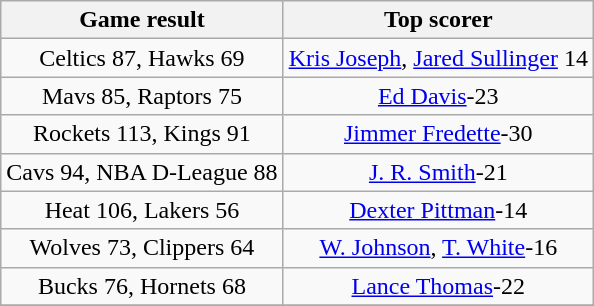<table class="wikitable" style="text-align:center">
<tr>
<th>Game result</th>
<th>Top scorer</th>
</tr>
<tr>
<td>Celtics 87, Hawks 69</td>
<td><a href='#'>Kris Joseph</a>, <a href='#'>Jared Sullinger</a> 14</td>
</tr>
<tr>
<td>Mavs 85, Raptors 75</td>
<td><a href='#'>Ed Davis</a>-23</td>
</tr>
<tr>
<td>Rockets 113, Kings 91</td>
<td><a href='#'>Jimmer Fredette</a>-30</td>
</tr>
<tr>
<td>Cavs 94, NBA D-League 88</td>
<td><a href='#'>J. R. Smith</a>-21</td>
</tr>
<tr>
<td>Heat 106, Lakers 56</td>
<td><a href='#'>Dexter Pittman</a>-14</td>
</tr>
<tr>
<td>Wolves 73, Clippers 64</td>
<td><a href='#'>W. Johnson</a>, <a href='#'>T. White</a>-16</td>
</tr>
<tr>
<td>Bucks 76, Hornets 68</td>
<td><a href='#'>Lance Thomas</a>-22</td>
</tr>
<tr>
</tr>
</table>
